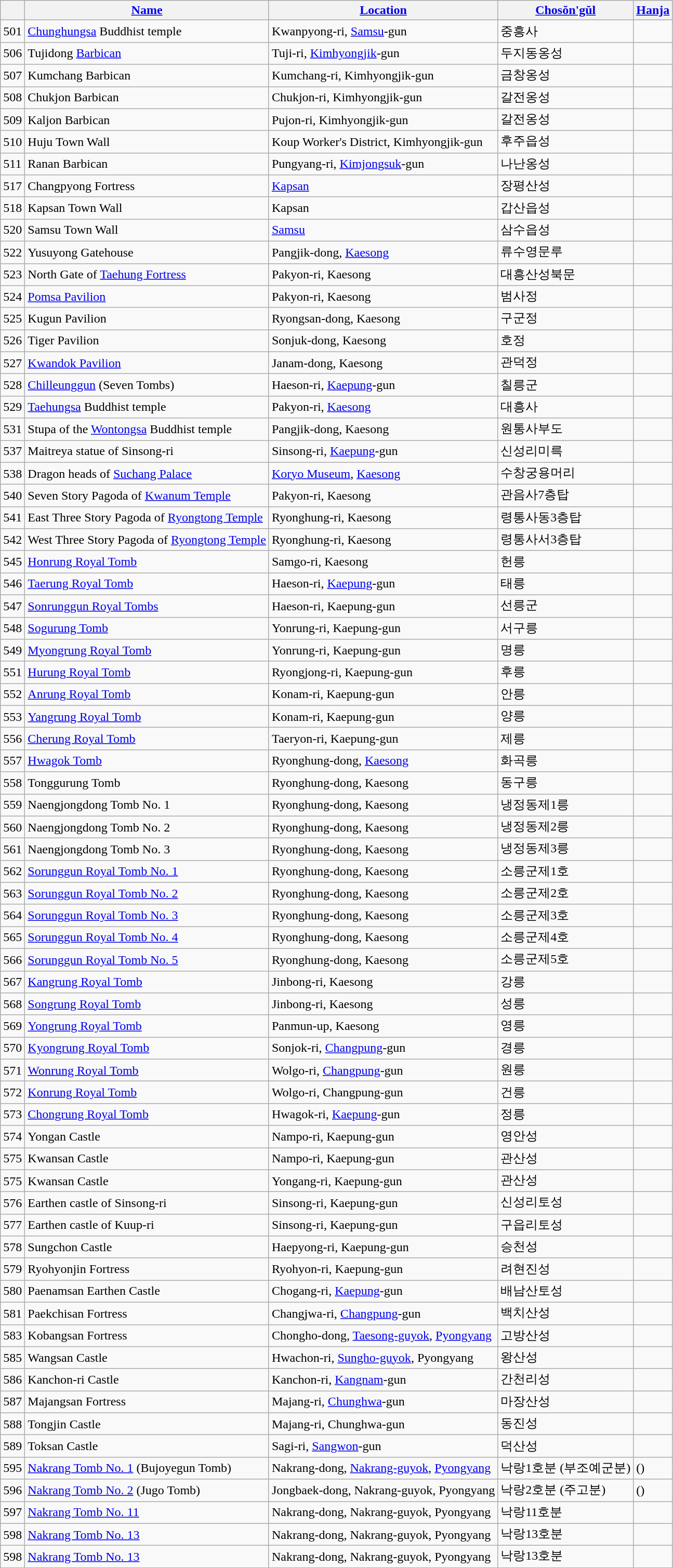<table class="wikitable">
<tr>
<th></th>
<th><a href='#'>Name</a></th>
<th><a href='#'>Location</a></th>
<th><a href='#'>Chosŏn'gŭl</a></th>
<th><a href='#'>Hanja</a></th>
</tr>
<tr>
<td>501</td>
<td><a href='#'>Chunghungsa</a> Buddhist temple</td>
<td>Kwanpyong-ri, <a href='#'>Samsu</a>-gun</td>
<td>중흥사</td>
<td></td>
</tr>
<tr>
<td>506</td>
<td>Tujidong <a href='#'>Barbican</a></td>
<td>Tuji-ri, <a href='#'>Kimhyongjik</a>-gun</td>
<td>두지동옹성</td>
<td></td>
</tr>
<tr>
<td>507</td>
<td>Kumchang Barbican</td>
<td>Kumchang-ri, Kimhyongjik-gun</td>
<td>금창옹성</td>
<td></td>
</tr>
<tr>
<td>508</td>
<td>Chukjon Barbican</td>
<td>Chukjon-ri, Kimhyongjik-gun</td>
<td>갈전옹성</td>
<td></td>
</tr>
<tr>
<td>509</td>
<td>Kaljon Barbican</td>
<td>Pujon-ri, Kimhyongjik-gun</td>
<td>갈전옹성</td>
<td></td>
</tr>
<tr>
<td>510</td>
<td>Huju Town Wall</td>
<td>Koup Worker's District, Kimhyongjik-gun</td>
<td>후주읍성</td>
<td></td>
</tr>
<tr>
<td>511</td>
<td>Ranan Barbican</td>
<td>Pungyang-ri, <a href='#'>Kimjongsuk</a>-gun</td>
<td>나난옹성</td>
<td></td>
</tr>
<tr>
<td>517</td>
<td>Changpyong Fortress</td>
<td><a href='#'>Kapsan</a></td>
<td>장평산성</td>
<td></td>
</tr>
<tr>
<td>518</td>
<td>Kapsan Town Wall</td>
<td>Kapsan</td>
<td>갑산읍성</td>
<td></td>
</tr>
<tr>
<td>520</td>
<td>Samsu Town Wall</td>
<td><a href='#'>Samsu</a></td>
<td>삼수읍성</td>
<td></td>
</tr>
<tr>
<td>522</td>
<td>Yusuyong Gatehouse</td>
<td>Pangjik-dong, <a href='#'>Kaesong</a></td>
<td>류수영문루</td>
<td></td>
</tr>
<tr>
<td>523</td>
<td>North Gate of <a href='#'>Taehung Fortress</a></td>
<td>Pakyon-ri, Kaesong</td>
<td>대흥산성북문</td>
<td></td>
</tr>
<tr>
<td>524</td>
<td><a href='#'>Pomsa Pavilion</a></td>
<td>Pakyon-ri, Kaesong</td>
<td>범사정</td>
<td></td>
</tr>
<tr>
<td>525</td>
<td>Kugun Pavilion</td>
<td>Ryongsan-dong, Kaesong</td>
<td>구군정</td>
<td></td>
</tr>
<tr>
<td>526</td>
<td>Tiger Pavilion</td>
<td>Sonjuk-dong, Kaesong</td>
<td>호정</td>
<td></td>
</tr>
<tr>
<td>527</td>
<td><a href='#'>Kwandok Pavilion</a></td>
<td>Janam-dong, Kaesong</td>
<td>관덕정</td>
<td></td>
</tr>
<tr>
<td>528</td>
<td><a href='#'>Chilleunggun</a> (Seven Tombs)</td>
<td>Haeson-ri, <a href='#'>Kaepung</a>-gun</td>
<td>칠릉군</td>
<td></td>
</tr>
<tr>
<td>529</td>
<td><a href='#'>Taehungsa</a> Buddhist temple</td>
<td>Pakyon-ri, <a href='#'>Kaesong</a></td>
<td>대흥사</td>
<td></td>
</tr>
<tr>
<td>531</td>
<td>Stupa of the <a href='#'>Wontongsa</a> Buddhist temple</td>
<td>Pangjik-dong, Kaesong</td>
<td>원통사부도</td>
<td></td>
</tr>
<tr>
<td>537</td>
<td>Maitreya statue of Sinsong-ri</td>
<td>Sinsong-ri, <a href='#'>Kaepung</a>-gun</td>
<td>신성리미륵</td>
<td></td>
</tr>
<tr>
<td>538</td>
<td>Dragon heads of <a href='#'>Suchang Palace</a></td>
<td><a href='#'>Koryo Museum</a>, <a href='#'>Kaesong</a></td>
<td>수창궁용머리</td>
<td></td>
</tr>
<tr>
<td>540</td>
<td>Seven Story Pagoda of <a href='#'>Kwanum Temple</a></td>
<td>Pakyon-ri, Kaesong</td>
<td>관음사7층탑</td>
<td></td>
</tr>
<tr>
<td>541</td>
<td>East Three Story Pagoda of <a href='#'>Ryongtong Temple</a></td>
<td>Ryonghung-ri, Kaesong</td>
<td>령통사동3층탑</td>
<td></td>
</tr>
<tr>
<td>542</td>
<td>West Three Story Pagoda of <a href='#'>Ryongtong Temple</a></td>
<td>Ryonghung-ri, Kaesong</td>
<td>령통사서3층탑</td>
<td></td>
</tr>
<tr>
<td>545</td>
<td><a href='#'>Honrung Royal Tomb</a></td>
<td>Samgo-ri, Kaesong</td>
<td>헌릉</td>
<td></td>
</tr>
<tr>
<td>546</td>
<td><a href='#'>Taerung Royal Tomb</a></td>
<td>Haeson-ri, <a href='#'>Kaepung</a>-gun</td>
<td>태릉</td>
<td></td>
</tr>
<tr>
<td>547</td>
<td><a href='#'>Sonrunggun Royal Tombs</a></td>
<td>Haeson-ri, Kaepung-gun</td>
<td>선릉군</td>
<td></td>
</tr>
<tr>
<td>548</td>
<td><a href='#'>Sogurung Tomb</a></td>
<td>Yonrung-ri, Kaepung-gun</td>
<td>서구릉</td>
<td></td>
</tr>
<tr>
<td>549</td>
<td><a href='#'>Myongrung Royal Tomb</a></td>
<td>Yonrung-ri, Kaepung-gun</td>
<td>명릉</td>
<td></td>
</tr>
<tr>
<td>551</td>
<td><a href='#'>Hurung Royal Tomb</a></td>
<td>Ryongjong-ri, Kaepung-gun</td>
<td>후릉</td>
<td></td>
</tr>
<tr>
<td>552</td>
<td><a href='#'>Anrung Royal Tomb</a></td>
<td>Konam-ri, Kaepung-gun</td>
<td>안릉</td>
<td></td>
</tr>
<tr>
<td>553</td>
<td><a href='#'>Yangrung Royal Tomb</a></td>
<td>Konam-ri, Kaepung-gun</td>
<td>양릉</td>
<td></td>
</tr>
<tr>
<td>556</td>
<td><a href='#'>Cherung Royal Tomb</a></td>
<td>Taeryon-ri, Kaepung-gun</td>
<td>제릉</td>
<td></td>
</tr>
<tr>
<td>557</td>
<td><a href='#'>Hwagok Tomb</a></td>
<td>Ryonghung-dong, <a href='#'>Kaesong</a></td>
<td>화곡릉</td>
<td></td>
</tr>
<tr>
<td>558</td>
<td>Tonggurung Tomb</td>
<td>Ryonghung-dong, Kaesong</td>
<td>동구릉</td>
<td></td>
</tr>
<tr>
<td>559</td>
<td>Naengjongdong Tomb No. 1</td>
<td>Ryonghung-dong, Kaesong</td>
<td>냉정동제1릉</td>
<td></td>
</tr>
<tr>
<td>560</td>
<td>Naengjongdong Tomb No. 2</td>
<td>Ryonghung-dong, Kaesong</td>
<td>냉정동제2릉</td>
<td></td>
</tr>
<tr>
<td>561</td>
<td>Naengjongdong Tomb No. 3</td>
<td>Ryonghung-dong, Kaesong</td>
<td>냉정동제3릉</td>
<td></td>
</tr>
<tr>
<td>562</td>
<td><a href='#'>Sorunggun Royal Tomb No. 1</a></td>
<td>Ryonghung-dong, Kaesong</td>
<td>소릉군제1호</td>
<td></td>
</tr>
<tr>
<td>563</td>
<td><a href='#'>Sorunggun Royal Tomb No. 2</a></td>
<td>Ryonghung-dong, Kaesong</td>
<td>소릉군제2호</td>
<td></td>
</tr>
<tr>
<td>564</td>
<td><a href='#'>Sorunggun Royal Tomb No. 3</a></td>
<td>Ryonghung-dong, Kaesong</td>
<td>소릉군제3호</td>
<td></td>
</tr>
<tr>
<td>565</td>
<td><a href='#'>Sorunggun Royal Tomb No. 4</a></td>
<td>Ryonghung-dong, Kaesong</td>
<td>소릉군제4호</td>
<td></td>
</tr>
<tr>
<td>566</td>
<td><a href='#'>Sorunggun Royal Tomb No. 5</a></td>
<td>Ryonghung-dong, Kaesong</td>
<td>소릉군제5호</td>
<td></td>
</tr>
<tr>
<td>567</td>
<td><a href='#'>Kangrung Royal Tomb</a></td>
<td>Jinbong-ri, Kaesong</td>
<td>강릉</td>
<td></td>
</tr>
<tr>
<td>568</td>
<td><a href='#'>Songrung Royal Tomb</a></td>
<td>Jinbong-ri, Kaesong</td>
<td>성릉</td>
<td></td>
</tr>
<tr>
<td>569</td>
<td><a href='#'>Yongrung Royal Tomb</a></td>
<td>Panmun-up, Kaesong</td>
<td>영릉</td>
<td></td>
</tr>
<tr>
<td>570</td>
<td><a href='#'>Kyongrung Royal Tomb</a></td>
<td>Sonjok-ri, <a href='#'>Changpung</a>-gun</td>
<td>경릉</td>
<td></td>
</tr>
<tr>
<td>571</td>
<td><a href='#'>Wonrung Royal Tomb</a></td>
<td>Wolgo-ri, <a href='#'>Changpung</a>-gun</td>
<td>원릉</td>
<td></td>
</tr>
<tr>
<td>572</td>
<td><a href='#'>Konrung Royal Tomb</a></td>
<td>Wolgo-ri, Changpung-gun</td>
<td>건릉</td>
<td></td>
</tr>
<tr>
<td>573</td>
<td><a href='#'>Chongrung Royal Tomb</a></td>
<td>Hwagok-ri, <a href='#'>Kaepung</a>-gun</td>
<td>정릉</td>
<td></td>
</tr>
<tr>
<td>574</td>
<td>Yongan Castle</td>
<td>Nampo-ri, Kaepung-gun</td>
<td>영안성</td>
<td></td>
</tr>
<tr>
<td>575</td>
<td>Kwansan Castle</td>
<td>Nampo-ri, Kaepung-gun</td>
<td>관산성</td>
<td></td>
</tr>
<tr>
<td>575</td>
<td>Kwansan Castle</td>
<td>Yongang-ri, Kaepung-gun</td>
<td>관산성</td>
<td></td>
</tr>
<tr>
<td>576</td>
<td>Earthen castle of Sinsong-ri</td>
<td>Sinsong-ri, Kaepung-gun</td>
<td>신성리토성</td>
<td></td>
</tr>
<tr>
<td>577</td>
<td>Earthen castle of Kuup-ri</td>
<td>Sinsong-ri, Kaepung-gun</td>
<td>구읍리토성</td>
<td></td>
</tr>
<tr>
<td>578</td>
<td>Sungchon Castle</td>
<td>Haepyong-ri, Kaepung-gun</td>
<td>승천성</td>
<td></td>
</tr>
<tr>
<td>579</td>
<td>Ryohyonjin Fortress</td>
<td>Ryohyon-ri, Kaepung-gun</td>
<td>려현진성</td>
<td></td>
</tr>
<tr>
<td>580</td>
<td>Paenamsan Earthen Castle</td>
<td>Chogang-ri, <a href='#'>Kaepung</a>-gun</td>
<td>배남산토성</td>
<td></td>
</tr>
<tr>
<td>581</td>
<td>Paekchisan Fortress</td>
<td>Changjwa-ri, <a href='#'>Changpung</a>-gun</td>
<td>백치산성</td>
<td></td>
</tr>
<tr>
<td>583</td>
<td>Kobangsan Fortress</td>
<td>Chongho-dong, <a href='#'>Taesong-guyok</a>, <a href='#'>Pyongyang</a></td>
<td>고방산성</td>
<td></td>
</tr>
<tr>
<td>585</td>
<td>Wangsan Castle</td>
<td>Hwachon-ri, <a href='#'>Sungho-guyok</a>, Pyongyang</td>
<td>왕산성</td>
<td></td>
</tr>
<tr>
<td>586</td>
<td>Kanchon-ri Castle</td>
<td>Kanchon-ri, <a href='#'>Kangnam</a>-gun</td>
<td>간천리성</td>
<td></td>
</tr>
<tr>
<td>587</td>
<td>Majangsan Fortress</td>
<td>Majang-ri, <a href='#'>Chunghwa</a>-gun</td>
<td>마장산성</td>
<td></td>
</tr>
<tr>
<td>588</td>
<td>Tongjin Castle</td>
<td>Majang-ri, Chunghwa-gun</td>
<td>동진성</td>
<td></td>
</tr>
<tr>
<td>589</td>
<td>Toksan Castle</td>
<td>Sagi-ri, <a href='#'>Sangwon</a>-gun</td>
<td>덕산성</td>
<td></td>
</tr>
<tr>
<td>595</td>
<td><a href='#'>Nakrang Tomb No. 1</a> (Bujoyegun Tomb)</td>
<td>Nakrang-dong, <a href='#'>Nakrang-guyok</a>, <a href='#'>Pyongyang</a></td>
<td>낙랑1호분 (부조예군분)</td>
<td> ()</td>
</tr>
<tr>
<td>596</td>
<td><a href='#'>Nakrang Tomb No. 2</a> (Jugo Tomb)</td>
<td>Jongbaek-dong, Nakrang-guyok, Pyongyang</td>
<td>낙랑2호분 (주고분)</td>
<td> ()</td>
</tr>
<tr>
<td>597</td>
<td><a href='#'>Nakrang Tomb No. 11</a></td>
<td>Nakrang-dong, Nakrang-guyok, Pyongyang</td>
<td>낙랑11호분</td>
<td></td>
</tr>
<tr>
<td>598</td>
<td><a href='#'>Nakrang Tomb No. 13</a></td>
<td>Nakrang-dong, Nakrang-guyok, Pyongyang</td>
<td>낙랑13호분</td>
<td></td>
</tr>
<tr>
<td>598</td>
<td><a href='#'>Nakrang Tomb No. 13</a></td>
<td>Nakrang-dong, Nakrang-guyok, Pyongyang</td>
<td>낙랑13호분</td>
<td></td>
</tr>
</table>
